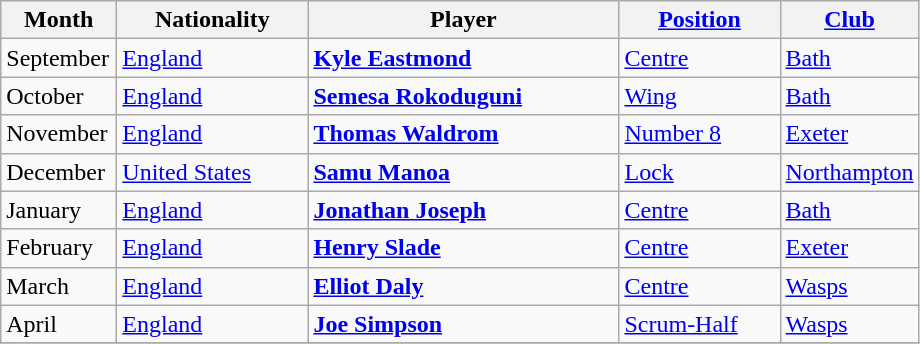<table class="wikitable">
<tr>
<th width=70>Month</th>
<th width=120>Nationality</th>
<th width=200>Player</th>
<th width=100><a href='#'>Position</a></th>
<th width=80><a href='#'>Club</a></th>
</tr>
<tr>
<td>September</td>
<td> <a href='#'>England</a></td>
<td><strong><a href='#'>Kyle Eastmond</a></strong></td>
<td><a href='#'>Centre</a></td>
<td><a href='#'>Bath</a></td>
</tr>
<tr>
<td>October</td>
<td> <a href='#'>England</a></td>
<td><strong><a href='#'>Semesa Rokoduguni</a></strong></td>
<td><a href='#'>Wing</a></td>
<td><a href='#'>Bath</a></td>
</tr>
<tr>
<td>November</td>
<td> <a href='#'>England</a></td>
<td><strong><a href='#'>Thomas Waldrom</a></strong></td>
<td><a href='#'>Number 8</a></td>
<td><a href='#'>Exeter</a></td>
</tr>
<tr>
<td>December</td>
<td> <a href='#'>United States</a></td>
<td><strong><a href='#'>Samu Manoa</a></strong></td>
<td><a href='#'>Lock</a></td>
<td><a href='#'>Northampton</a></td>
</tr>
<tr>
<td>January</td>
<td> <a href='#'>England</a></td>
<td><strong><a href='#'>Jonathan Joseph</a></strong></td>
<td><a href='#'>Centre</a></td>
<td><a href='#'>Bath</a></td>
</tr>
<tr>
<td>February</td>
<td> <a href='#'>England</a></td>
<td><strong><a href='#'>Henry Slade</a></strong></td>
<td><a href='#'>Centre</a></td>
<td><a href='#'>Exeter</a></td>
</tr>
<tr>
<td>March</td>
<td> <a href='#'>England</a></td>
<td><strong><a href='#'>Elliot Daly</a></strong></td>
<td><a href='#'>Centre</a></td>
<td><a href='#'>Wasps</a></td>
</tr>
<tr>
<td>April</td>
<td> <a href='#'>England</a></td>
<td><strong><a href='#'>Joe Simpson</a></strong></td>
<td><a href='#'>Scrum-Half</a></td>
<td><a href='#'>Wasps</a></td>
</tr>
<tr>
</tr>
</table>
